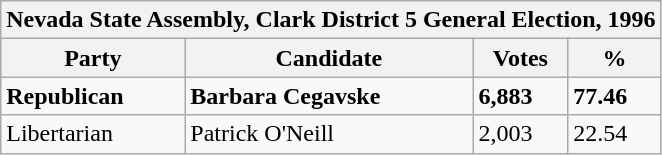<table class="wikitable">
<tr>
<th colspan="4">Nevada State Assembly, Clark District 5 General Election, 1996</th>
</tr>
<tr>
<th>Party</th>
<th>Candidate</th>
<th>Votes</th>
<th>%</th>
</tr>
<tr>
<td><strong>Republican</strong></td>
<td><strong>Barbara Cegavske</strong></td>
<td><strong>6,883</strong></td>
<td><strong>77.46</strong></td>
</tr>
<tr>
<td>Libertarian</td>
<td>Patrick O'Neill</td>
<td>2,003</td>
<td>22.54</td>
</tr>
</table>
